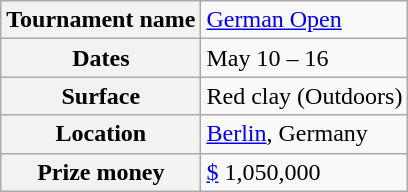<table class="wikitable">
<tr>
<th>Tournament name</th>
<td><a href='#'>German Open</a></td>
</tr>
<tr>
<th>Dates</th>
<td>May 10 – 16</td>
</tr>
<tr>
<th>Surface</th>
<td>Red clay (Outdoors)</td>
</tr>
<tr>
<th>Location</th>
<td><a href='#'>Berlin</a>, Germany</td>
</tr>
<tr>
<th>Prize money</th>
<td><a href='#'>$</a> 1,050,000</td>
</tr>
</table>
